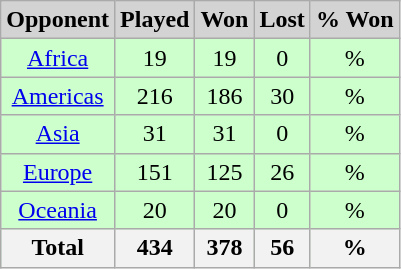<table class="wikitable sortable">
<tr>
<th style="background:lightgrey; width="200">Opponent</th>
<th style="background:lightgrey; width="70">Played</th>
<th style="background:lightgrey; width="70">Won</th>
<th style="background:lightgrey; width="70">Lost</th>
<th style="background:lightgrey; width="70">% Won</th>
</tr>
<tr align="center"| bgcolor=#CCFFCC>
<td><a href='#'>Africa</a></td>
<td>19</td>
<td>19</td>
<td>0</td>
<td>%</td>
</tr>
<tr align="center"| bgcolor=#CCFFCC>
<td><a href='#'>Americas</a></td>
<td>216</td>
<td>186</td>
<td>30</td>
<td>%</td>
</tr>
<tr align="center"| bgcolor=#CCFFCC>
<td><a href='#'>Asia</a></td>
<td>31</td>
<td>31</td>
<td>0</td>
<td>%</td>
</tr>
<tr align="center"| bgcolor=#CCFFCC>
<td><a href='#'>Europe</a></td>
<td>151</td>
<td>125</td>
<td>26</td>
<td>%</td>
</tr>
<tr align="center"| bgcolor=#CCFFCC>
<td><a href='#'>Oceania</a></td>
<td>20</td>
<td>20</td>
<td>0</td>
<td>%</td>
</tr>
<tr align="center"| bgcolor=#CCFFCC>
<th>Total</th>
<th>434</th>
<th>378</th>
<th>56</th>
<th>%</th>
</tr>
</table>
